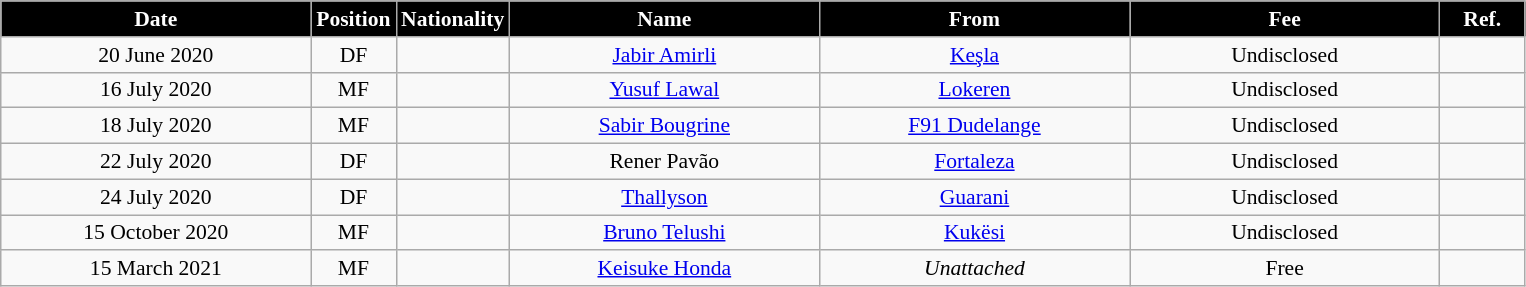<table class="wikitable"  style="text-align:center; font-size:90%; ">
<tr>
<th style="background:#000000; color:#fff; width:200px;">Date</th>
<th style="background:#000000; color:#fff; width:50px;">Position</th>
<th style="background:#000000; color:#fff; width:50px;">Nationality</th>
<th style="background:#000000; color:#fff; width:200px;">Name</th>
<th style="background:#000000; color:#fff; width:200px;">From</th>
<th style="background:#000000; color:#fff; width:200px;">Fee</th>
<th style="background:#000000; color:#fff; width:50px;">Ref.</th>
</tr>
<tr>
<td>20 June 2020</td>
<td>DF</td>
<td></td>
<td><a href='#'>Jabir Amirli</a></td>
<td><a href='#'>Keşla</a></td>
<td>Undisclosed</td>
<td></td>
</tr>
<tr>
<td>16 July 2020</td>
<td>MF</td>
<td></td>
<td><a href='#'>Yusuf Lawal</a></td>
<td><a href='#'>Lokeren</a></td>
<td>Undisclosed</td>
<td></td>
</tr>
<tr>
<td>18 July 2020</td>
<td>MF</td>
<td></td>
<td><a href='#'>Sabir Bougrine</a></td>
<td><a href='#'>F91 Dudelange</a></td>
<td>Undisclosed</td>
<td></td>
</tr>
<tr>
<td>22 July 2020</td>
<td>DF</td>
<td></td>
<td>Rener Pavão</td>
<td><a href='#'>Fortaleza</a></td>
<td>Undisclosed</td>
<td></td>
</tr>
<tr>
<td>24 July 2020</td>
<td>DF</td>
<td></td>
<td><a href='#'>Thallyson</a></td>
<td><a href='#'>Guarani</a></td>
<td>Undisclosed</td>
<td></td>
</tr>
<tr>
<td>15 October 2020</td>
<td>MF</td>
<td></td>
<td><a href='#'>Bruno Telushi</a></td>
<td><a href='#'>Kukësi</a></td>
<td>Undisclosed</td>
<td></td>
</tr>
<tr>
<td>15 March 2021</td>
<td>MF</td>
<td></td>
<td><a href='#'>Keisuke Honda</a></td>
<td><em>Unattached</em></td>
<td>Free</td>
<td></td>
</tr>
</table>
